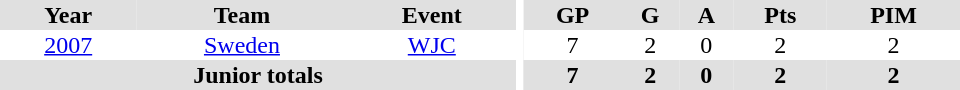<table border="0" cellpadding="1" cellspacing="0" ID="Table3" style="text-align:center; width:40em">
<tr ALIGN="center" bgcolor="#e0e0e0">
<th>Year</th>
<th>Team</th>
<th>Event</th>
<th rowspan="99" bgcolor="#ffffff"></th>
<th>GP</th>
<th>G</th>
<th>A</th>
<th>Pts</th>
<th>PIM</th>
</tr>
<tr>
<td><a href='#'>2007</a></td>
<td><a href='#'>Sweden</a></td>
<td><a href='#'>WJC</a></td>
<td>7</td>
<td>2</td>
<td>0</td>
<td>2</td>
<td>2</td>
</tr>
<tr bgcolor="#e0e0e0">
<th colspan="3">Junior totals</th>
<th>7</th>
<th>2</th>
<th>0</th>
<th>2</th>
<th>2</th>
</tr>
</table>
